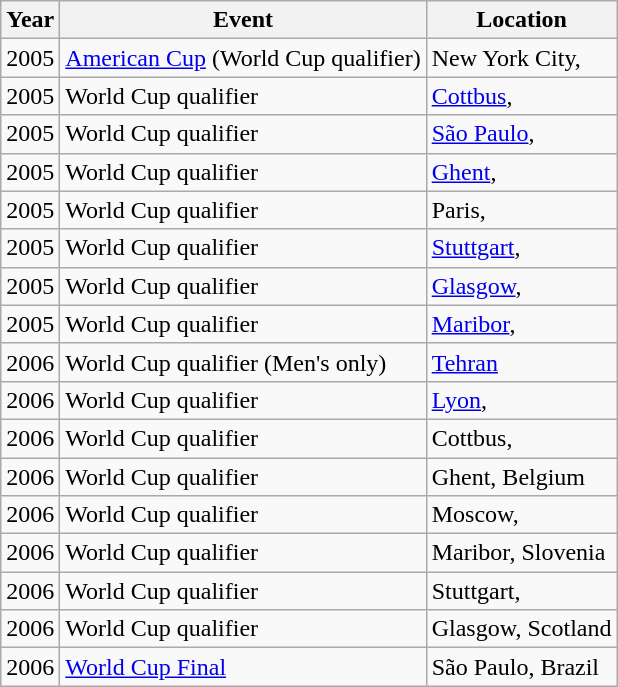<table class="wikitable sortable">
<tr>
<th>Year</th>
<th>Event</th>
<th>Location</th>
</tr>
<tr>
<td>2005</td>
<td><a href='#'>American Cup</a> (World Cup qualifier)</td>
<td>New York City, </td>
</tr>
<tr>
<td>2005</td>
<td>World Cup qualifier</td>
<td><a href='#'>Cottbus</a>, </td>
</tr>
<tr>
<td>2005</td>
<td>World Cup qualifier</td>
<td><a href='#'>São Paulo</a>, </td>
</tr>
<tr>
<td>2005</td>
<td>World Cup qualifier</td>
<td><a href='#'>Ghent</a>, </td>
</tr>
<tr>
<td>2005</td>
<td>World Cup qualifier</td>
<td>Paris, </td>
</tr>
<tr>
<td>2005</td>
<td>World Cup qualifier</td>
<td><a href='#'>Stuttgart</a>, </td>
</tr>
<tr>
<td>2005</td>
<td>World Cup qualifier</td>
<td><a href='#'>Glasgow</a>, </td>
</tr>
<tr>
<td>2005</td>
<td>World Cup qualifier</td>
<td><a href='#'>Maribor</a>, </td>
</tr>
<tr>
<td>2006</td>
<td>World Cup qualifier (Men's only)</td>
<td><a href='#'>Tehran</a> </td>
</tr>
<tr>
<td>2006</td>
<td>World Cup qualifier</td>
<td><a href='#'>Lyon</a>, </td>
</tr>
<tr>
<td>2006</td>
<td>World Cup qualifier</td>
<td>Cottbus, </td>
</tr>
<tr>
<td>2006</td>
<td>World Cup qualifier</td>
<td>Ghent,  Belgium</td>
</tr>
<tr>
<td>2006</td>
<td>World Cup qualifier</td>
<td>Moscow, </td>
</tr>
<tr>
<td>2006</td>
<td>World Cup qualifier</td>
<td>Maribor,  Slovenia</td>
</tr>
<tr>
<td>2006</td>
<td>World Cup qualifier</td>
<td>Stuttgart, </td>
</tr>
<tr>
<td>2006</td>
<td>World Cup qualifier</td>
<td>Glasgow,  Scotland</td>
</tr>
<tr>
<td>2006</td>
<td><a href='#'>World Cup Final</a></td>
<td>São Paulo,  Brazil</td>
</tr>
</table>
